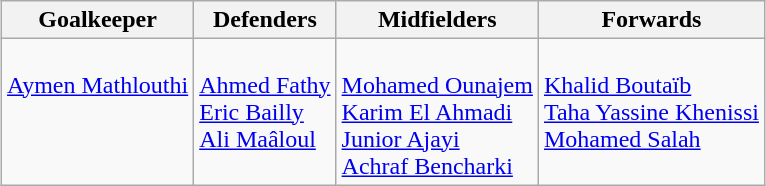<table class="wikitable" style="margin:0 auto">
<tr>
<th>Goalkeeper</th>
<th>Defenders</th>
<th>Midfielders</th>
<th>Forwards</th>
</tr>
<tr>
<td align=left valign=top><br> <a href='#'>Aymen Mathlouthi</a></td>
<td align=left valign=top><br> <a href='#'>Ahmed Fathy</a><br>
 <a href='#'>Eric Bailly</a><br>
 <a href='#'>Ali Maâloul</a></td>
<td align=left valign=top><br> <a href='#'>Mohamed Ounajem</a> <br>
 <a href='#'>Karim El Ahmadi</a><br>
 <a href='#'>Junior Ajayi</a><br>
 <a href='#'>Achraf Bencharki</a></td>
<td align=left valign=top><br> <a href='#'>Khalid Boutaïb</a><br>
 <a href='#'>Taha Yassine Khenissi</a><br>
 <a href='#'>Mohamed Salah</a></td>
</tr>
</table>
